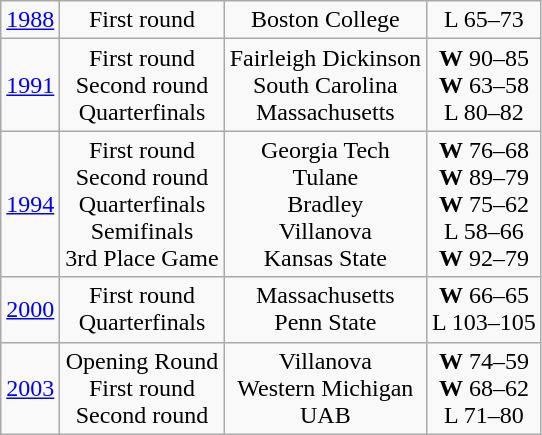<table class="wikitable">
<tr style="text-align:center;">
<td><a href='#'>1988</a></td>
<td>First round</td>
<td>Boston College</td>
<td>L 65–73</td>
</tr>
<tr style="text-align:center;">
<td><a href='#'>1991</a></td>
<td>First round<br>Second round<br>Quarterfinals</td>
<td>Fairleigh Dickinson<br>South Carolina<br>Massachusetts</td>
<td><strong>W</strong> 90–85<br><strong>W</strong> 63–58<br>L 80–82</td>
</tr>
<tr style="text-align:center;">
<td><a href='#'>1994</a></td>
<td>First round<br>Second round<br>Quarterfinals<br>Semifinals<br>3rd Place Game</td>
<td>Georgia Tech<br>Tulane<br>Bradley<br>Villanova<br>Kansas State</td>
<td><strong>W</strong> 76–68<br><strong>W</strong> 89–79<br><strong>W</strong> 75–62<br>L 58–66<br><strong>W</strong> 92–79</td>
</tr>
<tr style="text-align:center;">
<td><a href='#'>2000</a></td>
<td>First round<br>Quarterfinals</td>
<td>Massachusetts<br>Penn State</td>
<td><strong>W</strong> 66–65<br>L 103–105</td>
</tr>
<tr style="text-align:center;">
<td><a href='#'>2003</a></td>
<td>Opening Round<br>First round<br>Second round</td>
<td>Villanova<br>Western Michigan<br>UAB</td>
<td><strong>W</strong> 74–59<br><strong>W</strong> 68–62<br>L 71–80</td>
</tr>
</table>
